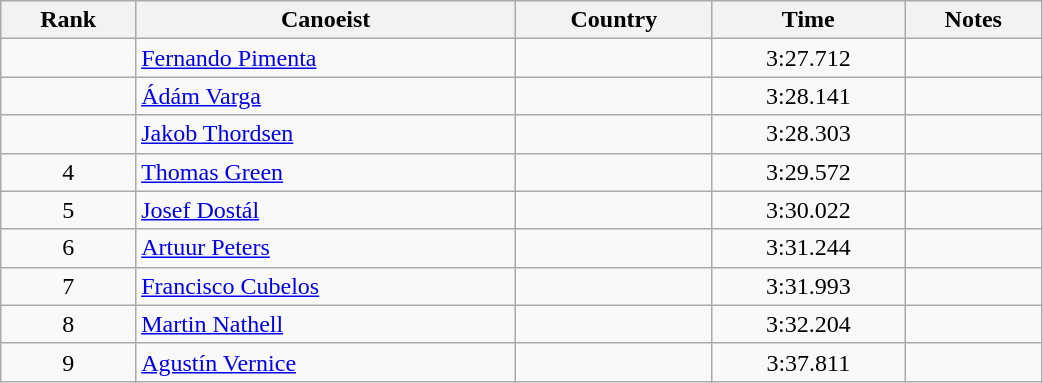<table class="wikitable" style="text-align:center;width: 55%">
<tr>
<th>Rank</th>
<th>Canoeist</th>
<th>Country</th>
<th>Time</th>
<th>Notes</th>
</tr>
<tr>
<td></td>
<td align="left"><a href='#'>Fernando Pimenta</a></td>
<td align="left"></td>
<td>3:27.712</td>
<td></td>
</tr>
<tr>
<td></td>
<td align="left"><a href='#'>Ádám Varga</a></td>
<td align="left"></td>
<td>3:28.141</td>
<td></td>
</tr>
<tr>
<td></td>
<td align="left"><a href='#'>Jakob Thordsen</a></td>
<td align="left"></td>
<td>3:28.303</td>
<td></td>
</tr>
<tr>
<td>4</td>
<td align="left"><a href='#'>Thomas Green</a></td>
<td align="left"></td>
<td>3:29.572</td>
<td></td>
</tr>
<tr>
<td>5</td>
<td align="left"><a href='#'>Josef Dostál</a></td>
<td align="left"></td>
<td>3:30.022</td>
<td></td>
</tr>
<tr>
<td>6</td>
<td align="left"><a href='#'>Artuur Peters</a></td>
<td align="left"></td>
<td>3:31.244</td>
<td></td>
</tr>
<tr>
<td>7</td>
<td align="left"><a href='#'>Francisco Cubelos</a></td>
<td align="left"></td>
<td>3:31.993</td>
<td></td>
</tr>
<tr>
<td>8</td>
<td align="left"><a href='#'>Martin Nathell</a></td>
<td align="left"></td>
<td>3:32.204</td>
<td></td>
</tr>
<tr>
<td>9</td>
<td align="left"><a href='#'>Agustín Vernice</a></td>
<td align="left"></td>
<td>3:37.811</td>
<td></td>
</tr>
</table>
